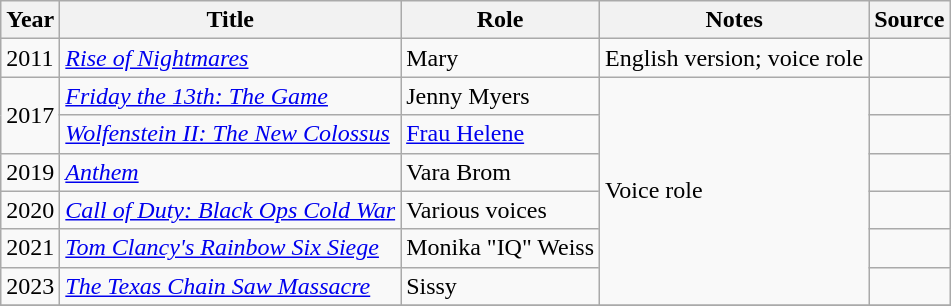<table class="wikitable">
<tr>
<th>Year</th>
<th>Title</th>
<th>Role</th>
<th>Notes</th>
<th>Source</th>
</tr>
<tr>
<td>2011</td>
<td><em><a href='#'>Rise of Nightmares</a></em></td>
<td>Mary</td>
<td>English version; voice role</td>
<td></td>
</tr>
<tr>
<td rowspan="2">2017</td>
<td><em><a href='#'>Friday the 13th: The Game</a></em></td>
<td>Jenny Myers</td>
<td rowspan="6">Voice role</td>
<td></td>
</tr>
<tr>
<td><em><a href='#'>Wolfenstein II: The New Colossus</a></em></td>
<td><a href='#'>Frau Helene</a></td>
<td></td>
</tr>
<tr>
<td>2019</td>
<td><em><a href='#'>Anthem</a></em></td>
<td>Vara Brom</td>
<td></td>
</tr>
<tr>
<td>2020</td>
<td><em><a href='#'>Call of Duty: Black Ops Cold War</a></em></td>
<td>Various voices</td>
<td></td>
</tr>
<tr>
<td>2021</td>
<td><em><a href='#'>Tom Clancy's Rainbow Six Siege</a></em></td>
<td>Monika "IQ" Weiss</td>
<td></td>
</tr>
<tr>
<td>2023</td>
<td><em><a href='#'>The Texas Chain Saw Massacre</a></em></td>
<td>Sissy</td>
<td></td>
</tr>
<tr>
</tr>
</table>
